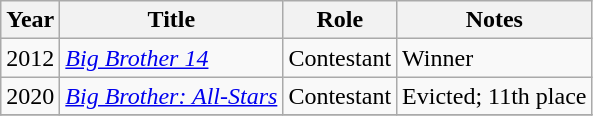<table class="wikitable sortable">
<tr>
<th>Year</th>
<th>Title</th>
<th>Role</th>
<th class="unsortable">Notes</th>
</tr>
<tr>
<td>2012</td>
<td><em><a href='#'>Big Brother 14</a></em></td>
<td>Contestant</td>
<td>Winner</td>
</tr>
<tr>
<td>2020</td>
<td><em><a href='#'>Big Brother: All-Stars</a></em></td>
<td>Contestant</td>
<td>Evicted; 11th place</td>
</tr>
<tr>
</tr>
</table>
